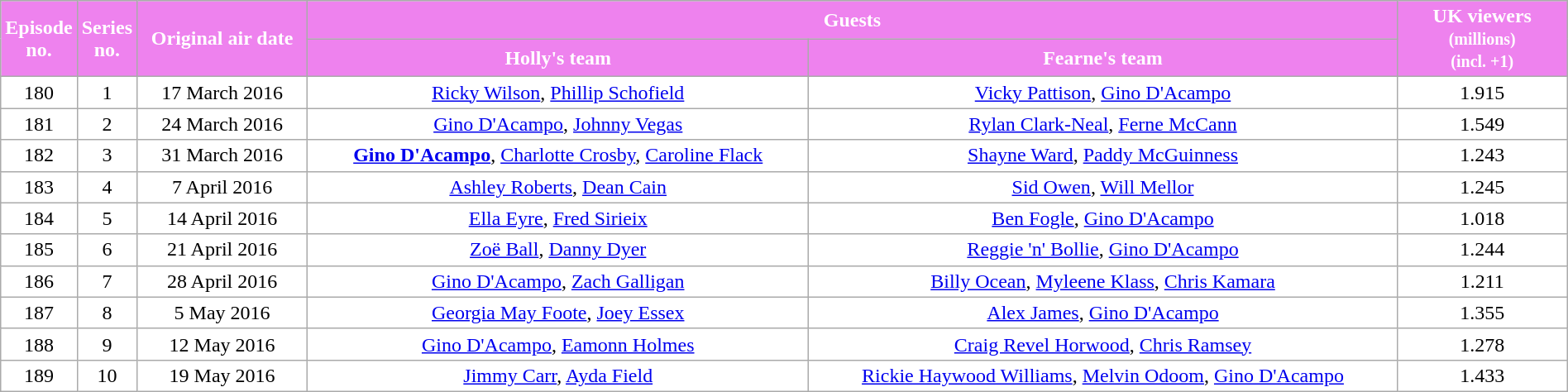<table class="wikitable" style="width:100%; background:#fff; text-align:center;">
<tr style="color:White" #008000;>
<th rowspan="2" style="background:violet; width:20px;">Episode<br>no.</th>
<th rowspan="2" style="background:violet; width:20px;">Series<br>no.</th>
<th rowspan="2" style="background:violet; width:130px;">Original air date</th>
<th colspan="2" style="background:violet;">Guests</th>
<th rowspan="2" style="background:violet; width:130px;">UK viewers <small>(millions)</small><br><small>(incl. +1)</small></th>
</tr>
<tr style="color:White">
<th style="background:violet;">Holly's team</th>
<th style="background:violet;">Fearne's team</th>
</tr>
<tr>
<td>180</td>
<td>1</td>
<td>17 March 2016</td>
<td><a href='#'>Ricky Wilson</a>, <a href='#'>Phillip Schofield</a></td>
<td><a href='#'>Vicky Pattison</a>, <a href='#'>Gino D'Acampo</a></td>
<td>1.915</td>
</tr>
<tr>
<td>181</td>
<td>2</td>
<td>24 March 2016</td>
<td><a href='#'>Gino D'Acampo</a>, <a href='#'>Johnny Vegas</a></td>
<td><a href='#'>Rylan Clark-Neal</a>, <a href='#'>Ferne McCann</a></td>
<td>1.549</td>
</tr>
<tr>
<td>182</td>
<td>3</td>
<td>31 March 2016</td>
<td><strong><a href='#'>Gino D'Acampo</a></strong>, <a href='#'>Charlotte Crosby</a>, <a href='#'>Caroline Flack</a></td>
<td><a href='#'>Shayne Ward</a>, <a href='#'>Paddy McGuinness</a></td>
<td>1.243</td>
</tr>
<tr>
<td>183</td>
<td>4</td>
<td>7 April 2016</td>
<td><a href='#'>Ashley Roberts</a>, <a href='#'>Dean Cain</a></td>
<td><a href='#'>Sid Owen</a>, <a href='#'>Will Mellor</a></td>
<td>1.245</td>
</tr>
<tr>
<td>184</td>
<td>5</td>
<td>14 April 2016</td>
<td><a href='#'>Ella Eyre</a>, <a href='#'>Fred Sirieix</a></td>
<td><a href='#'>Ben Fogle</a>, <a href='#'>Gino D'Acampo</a></td>
<td>1.018</td>
</tr>
<tr>
<td>185</td>
<td>6</td>
<td>21 April 2016</td>
<td><a href='#'>Zoë Ball</a>, <a href='#'>Danny Dyer</a></td>
<td><a href='#'>Reggie 'n' Bollie</a>, <a href='#'>Gino D'Acampo</a></td>
<td>1.244</td>
</tr>
<tr>
<td>186</td>
<td>7</td>
<td>28 April 2016</td>
<td><a href='#'>Gino D'Acampo</a>, <a href='#'>Zach Galligan</a></td>
<td><a href='#'>Billy Ocean</a>, <a href='#'>Myleene Klass</a>, <a href='#'>Chris Kamara</a></td>
<td>1.211</td>
</tr>
<tr>
<td>187</td>
<td>8</td>
<td>5 May 2016</td>
<td><a href='#'>Georgia May Foote</a>, <a href='#'>Joey Essex</a></td>
<td><a href='#'>Alex James</a>, <a href='#'>Gino D'Acampo</a></td>
<td>1.355</td>
</tr>
<tr>
<td>188</td>
<td>9</td>
<td>12 May 2016</td>
<td><a href='#'>Gino D'Acampo</a>, <a href='#'>Eamonn Holmes</a></td>
<td><a href='#'>Craig Revel Horwood</a>, <a href='#'>Chris Ramsey</a></td>
<td>1.278</td>
</tr>
<tr>
<td>189</td>
<td>10</td>
<td>19 May 2016</td>
<td><a href='#'>Jimmy Carr</a>, <a href='#'>Ayda Field</a></td>
<td><a href='#'>Rickie Haywood Williams</a>, <a href='#'>Melvin Odoom</a>, <a href='#'>Gino D'Acampo</a></td>
<td>1.433</td>
</tr>
</table>
